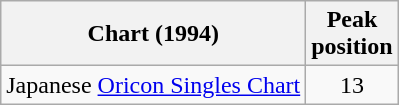<table class="wikitable">
<tr>
<th>Chart (1994)</th>
<th>Peak<br>position</th>
</tr>
<tr>
<td>Japanese <a href='#'>Oricon Singles Chart</a></td>
<td align="center">13</td>
</tr>
</table>
